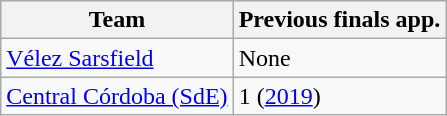<table class="wikitable">
<tr>
<th>Team</th>
<th>Previous finals app.</th>
</tr>
<tr>
<td><a href='#'>Vélez Sarsfield</a></td>
<td>None</td>
</tr>
<tr>
<td><a href='#'>Central Córdoba (SdE)</a></td>
<td>1 (<a href='#'>2019</a>)</td>
</tr>
</table>
